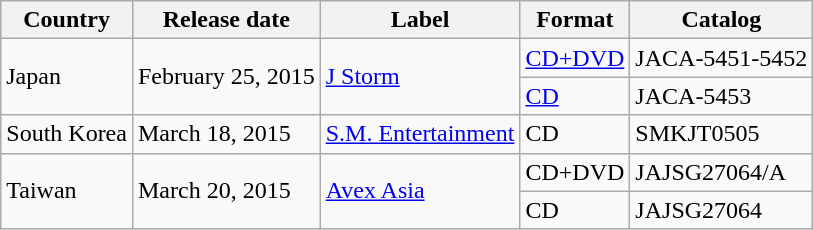<table class="wikitable">
<tr>
<th>Country</th>
<th>Release date</th>
<th>Label</th>
<th>Format</th>
<th>Catalog</th>
</tr>
<tr>
<td rowspan="2">Japan</td>
<td rowspan="2">February 25, 2015</td>
<td rowspan="2"><a href='#'>J Storm</a></td>
<td><a href='#'>CD+DVD</a></td>
<td>JACA-5451-5452</td>
</tr>
<tr>
<td><a href='#'>CD</a></td>
<td>JACA-5453</td>
</tr>
<tr>
<td>South Korea</td>
<td>March 18, 2015</td>
<td><a href='#'>S.M. Entertainment</a></td>
<td>CD</td>
<td>SMKJT0505</td>
</tr>
<tr>
<td rowspan="2">Taiwan</td>
<td rowspan="2">March 20, 2015</td>
<td rowspan="2"><a href='#'>Avex Asia</a></td>
<td>CD+DVD</td>
<td>JAJSG27064/A</td>
</tr>
<tr>
<td>CD</td>
<td>JAJSG27064</td>
</tr>
</table>
